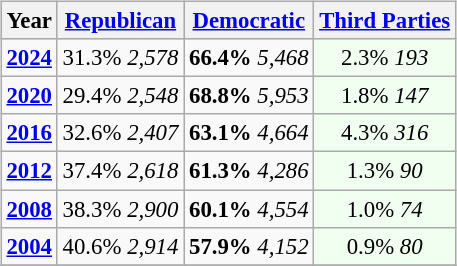<table class="wikitable" style="float:right; font-size:95%;">
<tr bgcolor=lightgrey>
<th>Year</th>
<th><a href='#'>Republican</a></th>
<th><a href='#'>Democratic</a></th>
<th><a href='#'>Third Parties</a></th>
</tr>
<tr>
<td style="text-align:center;" ><strong><a href='#'>2024</a></strong></td>
<td style="text-align:center;" >31.3% <em>2,578</em></td>
<td style="text-align:center;" ><strong>66.4%</strong>  <em>5,468</em></td>
<td style="text-align:center; background:honeyDew;">2.3% <em>193</em></td>
</tr>
<tr>
<td style="text-align:center;" ><strong><a href='#'>2020</a></strong></td>
<td style="text-align:center;" >29.4% <em>2,548</em></td>
<td style="text-align:center;" ><strong>68.8%</strong>  <em>5,953</em></td>
<td style="text-align:center; background:honeyDew;">1.8% <em>147</em></td>
</tr>
<tr>
<td style="text-align:center;" ><strong><a href='#'>2016</a></strong></td>
<td style="text-align:center;" >32.6% <em>2,407</em></td>
<td style="text-align:center;" ><strong>63.1%</strong>  <em>4,664</em></td>
<td style="text-align:center; background:honeyDew;">4.3% <em>316</em></td>
</tr>
<tr>
<td style="text-align:center;" ><strong><a href='#'>2012</a></strong></td>
<td style="text-align:center;" >37.4% <em>2,618</em></td>
<td style="text-align:center;" ><strong>61.3%</strong>  <em>4,286</em></td>
<td style="text-align:center; background:honeyDew;">1.3% <em>90</em></td>
</tr>
<tr>
<td style="text-align:center;" ><strong><a href='#'>2008</a></strong></td>
<td style="text-align:center;" >38.3% <em>2,900</em></td>
<td style="text-align:center;" ><strong>60.1%</strong>  <em>4,554</em></td>
<td style="text-align:center; background:honeyDew;">1.0% <em>74</em></td>
</tr>
<tr>
<td style="text-align:center;" ><strong><a href='#'>2004</a></strong></td>
<td style="text-align:center;" >40.6% <em>2,914</em></td>
<td style="text-align:center;" ><strong>57.9%</strong>  <em>4,152</em></td>
<td style="text-align:center; background:honeyDew;">0.9% <em>80</em></td>
</tr>
<tr>
</tr>
</table>
